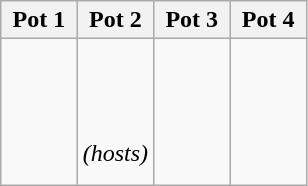<table class="wikitable">
<tr>
<th width=25%>Pot 1</th>
<th width=25%>Pot 2</th>
<th width=25%>Pot 3</th>
<th width=25%>Pot 4</th>
</tr>
<tr>
<td><br> <br>
 <br>
 <br>
</td>
<td><br> <br>
 <br>
 <em>(hosts)</em> <br>
</td>
<td><br> <br>
 <br>
 <br>
</td>
<td><br> <br>
 <br>
 <br>
 <br>
</td>
</tr>
</table>
